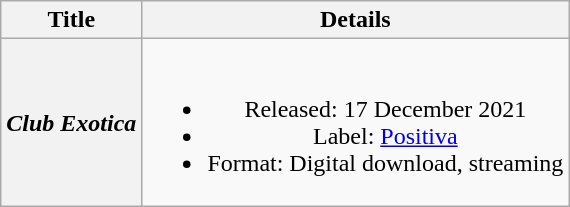<table class="wikitable plainrowheaders" style="text-align:center">
<tr>
<th scope="col">Title</th>
<th scope="col">Details</th>
</tr>
<tr>
<th scope="row"><em>Club Exotica</em></th>
<td><br><ul><li>Released: 17 December 2021</li><li>Label: <a href='#'>Positiva</a></li><li>Format: Digital download, streaming</li></ul></td>
</tr>
</table>
